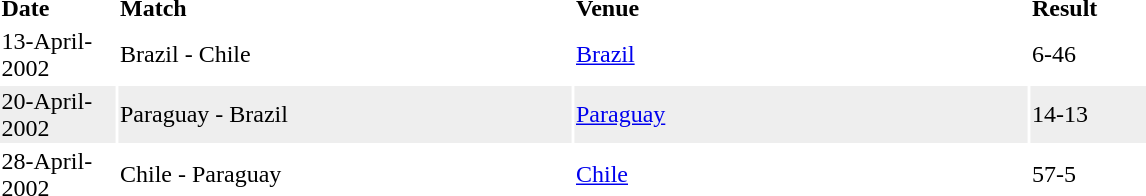<table>
<tr>
<td width="75"><strong>Date</strong></td>
<td width="300"><strong>Match</strong></td>
<td width="300"><strong>Venue</strong></td>
<td width="75"><strong>Result</strong></td>
</tr>
<tr>
<td>13-April-2002</td>
<td>Brazil - Chile</td>
<td><a href='#'>Brazil</a></td>
<td>6-46</td>
</tr>
<tr bgcolor="#eeeeee">
<td>20-April-2002</td>
<td>Paraguay - Brazil</td>
<td><a href='#'>Paraguay</a></td>
<td>14-13</td>
</tr>
<tr>
<td>28-April-2002</td>
<td>Chile - Paraguay</td>
<td><a href='#'>Chile</a></td>
<td>57-5</td>
</tr>
</table>
